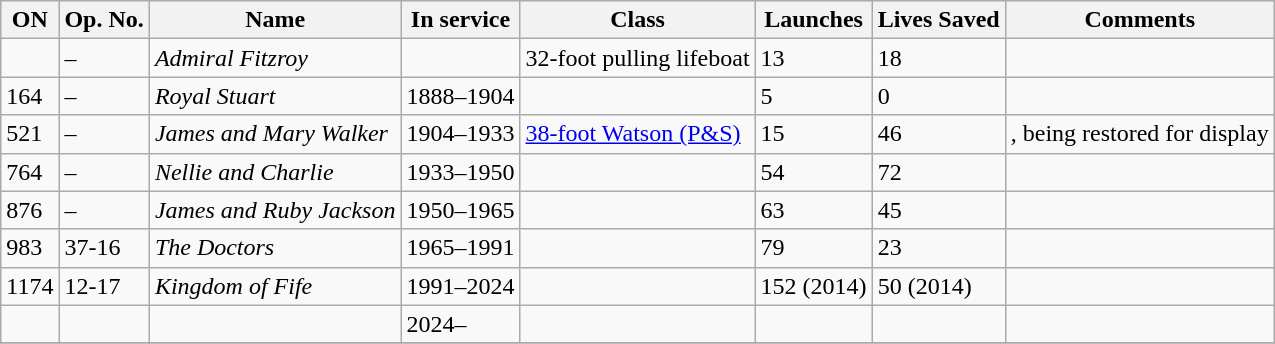<table class="wikitable">
<tr>
<th>ON</th>
<th>Op. No.</th>
<th>Name</th>
<th>In service </th>
<th>Class</th>
<th>Launches </th>
<th>Lives Saved </th>
<th>Comments</th>
</tr>
<tr>
<td></td>
<td>–</td>
<td><em>Admiral Fitzroy</em></td>
<td></td>
<td>32-foot pulling lifeboat</td>
<td>13</td>
<td>18</td>
<td></td>
</tr>
<tr>
<td>164</td>
<td>–</td>
<td><em>Royal Stuart</em></td>
<td>1888–1904</td>
<td></td>
<td>5</td>
<td>0</td>
<td></td>
</tr>
<tr>
<td>521</td>
<td>–</td>
<td><em>James and Mary Walker</em></td>
<td>1904–1933</td>
<td><a href='#'>38-foot Watson (P&S)</a></td>
<td>15</td>
<td>46</td>
<td>, being restored for display</td>
</tr>
<tr>
<td>764</td>
<td>–</td>
<td><em>Nellie and Charlie</em></td>
<td>1933–1950</td>
<td></td>
<td>54</td>
<td>72</td>
<td></td>
</tr>
<tr>
<td>876</td>
<td>–</td>
<td><em>James and Ruby Jackson</em></td>
<td>1950–1965</td>
<td></td>
<td>63</td>
<td>45</td>
<td></td>
</tr>
<tr>
<td>983</td>
<td>37-16</td>
<td><em>The Doctors</em></td>
<td>1965–1991</td>
<td></td>
<td>79</td>
<td>23</td>
<td></td>
</tr>
<tr>
<td>1174</td>
<td>12-17</td>
<td><em>Kingdom of Fife</em></td>
<td>1991–2024</td>
<td></td>
<td>152 (2014)</td>
<td>50 (2014)</td>
<td></td>
</tr>
<tr>
<td></td>
<td></td>
<td></td>
<td>2024–</td>
<td></td>
<td></td>
<td></td>
<td></td>
</tr>
<tr>
</tr>
</table>
